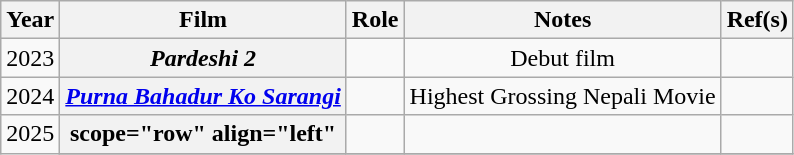<table class="wikitable sortable plainrowheaders" style="text-align:center;">
<tr>
<th scope="col">Year</th>
<th scope="col">Film</th>
<th scope="col" class="unsortable">Role</th>
<th scope="col" class="unsortable">Notes</th>
<th scope="col" class="unsortable">Ref(s)</th>
</tr>
<tr>
<td>2023</td>
<th scope="row" align="left"><em>Pardeshi 2</em></th>
<td></td>
<td>Debut film</td>
</tr>
<tr>
<td>2024</td>
<th scope="row" align="left"><em><a href='#'>Purna Bahadur Ko Sarangi</a></em></th>
<td></td>
<td>Highest Grossing Nepali Movie</td>
<td></td>
</tr>
<tr>
<td rowspan="2">2025</td>
<th>scope="row" align="left" </th>
<td></td>
<td></td>
<td></td>
</tr>
<tr>
</tr>
</table>
